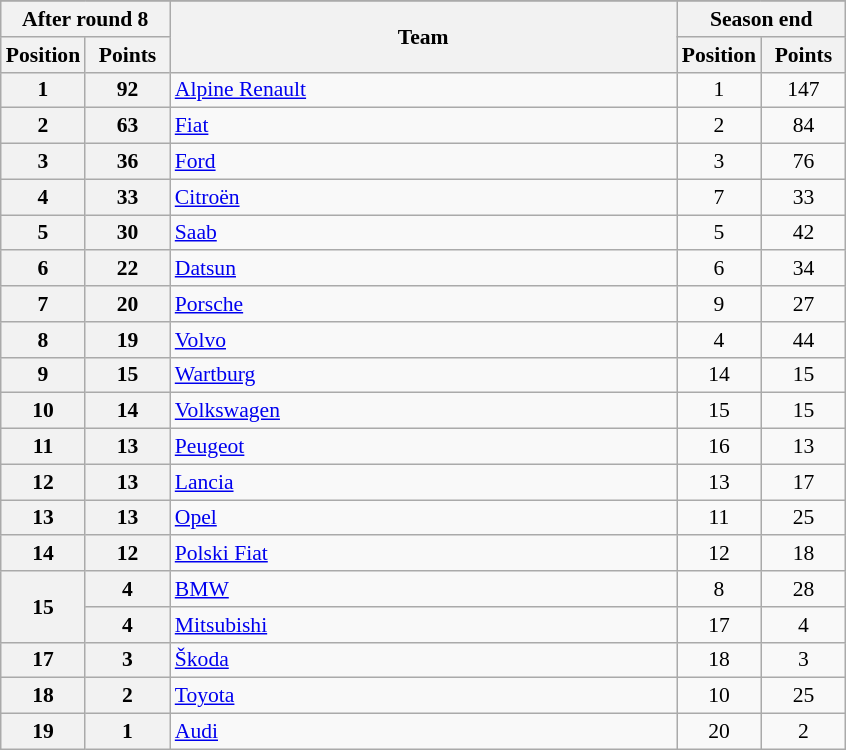<table class="wikitable" style="font-size:90%;">
<tr>
</tr>
<tr style="background:#efefef;">
<th width=20% colspan=2>After round 8</th>
<th width=60% rowspan=2>Team</th>
<th width=20% colspan=2>Season end</th>
</tr>
<tr style="background:#efefef;">
<th width=10%>Position</th>
<th width=10%>Points</th>
<th width=10%>Position</th>
<th width=10%>Points</th>
</tr>
<tr align=center>
<th>1</th>
<th>92</th>
<td align=left> <a href='#'>Alpine Renault</a></td>
<td>1</td>
<td>147</td>
</tr>
<tr align=center>
<th>2</th>
<th>63</th>
<td align=left> <a href='#'>Fiat</a></td>
<td>2</td>
<td>84</td>
</tr>
<tr align=center>
<th>3</th>
<th>36</th>
<td align=left> <a href='#'>Ford</a></td>
<td>3</td>
<td>76</td>
</tr>
<tr align=center>
<th>4</th>
<th>33</th>
<td align=left> <a href='#'>Citroën</a></td>
<td>7</td>
<td>33</td>
</tr>
<tr align=center>
<th>5</th>
<th>30</th>
<td align=left> <a href='#'>Saab</a></td>
<td>5</td>
<td>42</td>
</tr>
<tr align=center>
<th>6</th>
<th>22</th>
<td align=left> <a href='#'>Datsun</a></td>
<td>6</td>
<td>34</td>
</tr>
<tr align=center>
<th>7</th>
<th>20</th>
<td align=left> <a href='#'>Porsche</a></td>
<td>9</td>
<td>27</td>
</tr>
<tr align=center>
<th>8</th>
<th>19</th>
<td align=left> <a href='#'>Volvo</a></td>
<td>4</td>
<td>44</td>
</tr>
<tr align=center>
<th>9</th>
<th>15</th>
<td align=left> <a href='#'>Wartburg</a></td>
<td>14</td>
<td>15</td>
</tr>
<tr align=center>
<th>10</th>
<th>14</th>
<td align=left> <a href='#'>Volkswagen</a></td>
<td>15</td>
<td>15</td>
</tr>
<tr align=center>
<th>11</th>
<th>13</th>
<td align=left> <a href='#'>Peugeot</a></td>
<td>16</td>
<td>13</td>
</tr>
<tr align=center>
<th>12</th>
<th>13</th>
<td align=left> <a href='#'>Lancia</a></td>
<td>13</td>
<td>17</td>
</tr>
<tr align=center>
<th>13</th>
<th>13</th>
<td align=left> <a href='#'>Opel</a></td>
<td>11</td>
<td>25</td>
</tr>
<tr align=center>
<th>14</th>
<th>12</th>
<td align=left> <a href='#'>Polski Fiat</a></td>
<td>12</td>
<td>18</td>
</tr>
<tr align=center>
<th rowspan=2>15</th>
<th>4</th>
<td align=left> <a href='#'>BMW</a></td>
<td>8</td>
<td>28</td>
</tr>
<tr align=center>
<th>4</th>
<td align=left> <a href='#'>Mitsubishi</a></td>
<td>17</td>
<td>4</td>
</tr>
<tr align=center>
<th>17</th>
<th>3</th>
<td align=left> <a href='#'>Škoda</a></td>
<td>18</td>
<td>3</td>
</tr>
<tr align=center>
<th>18</th>
<th>2</th>
<td align=left> <a href='#'>Toyota</a></td>
<td>10</td>
<td>25</td>
</tr>
<tr align=center>
<th>19</th>
<th>1</th>
<td align=left> <a href='#'>Audi</a></td>
<td>20</td>
<td>2</td>
</tr>
</table>
